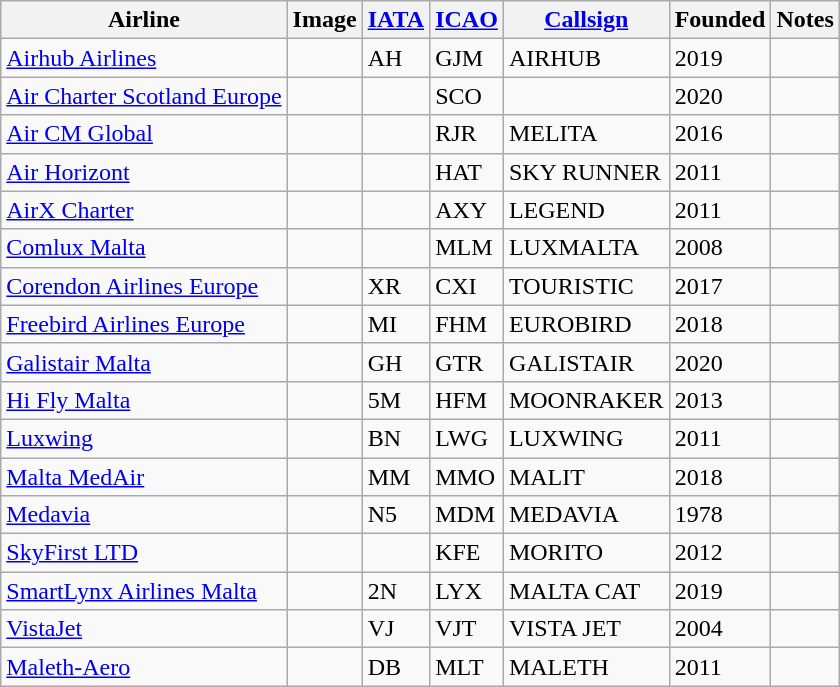<table class="wikitable sortable">
<tr valign="middle">
<th>Airline</th>
<th>Image</th>
<th><a href='#'>IATA</a></th>
<th><a href='#'>ICAO</a></th>
<th><a href='#'>Callsign</a></th>
<th>Founded</th>
<th>Notes</th>
</tr>
<tr>
<td><a href='#'>Airhub Airlines</a></td>
<td></td>
<td>AH</td>
<td>GJM</td>
<td>AIRHUB</td>
<td>2019</td>
<td></td>
</tr>
<tr>
<td><a href='#'>Air Charter Scotland Europe</a></td>
<td></td>
<td></td>
<td>SCO</td>
<td></td>
<td>2020</td>
<td></td>
</tr>
<tr>
<td><a href='#'>Air CM Global</a></td>
<td></td>
<td></td>
<td>RJR</td>
<td>MELITA</td>
<td>2016</td>
<td></td>
</tr>
<tr>
<td><a href='#'>Air Horizont</a></td>
<td></td>
<td></td>
<td>HAT</td>
<td>SKY RUNNER</td>
<td>2011</td>
<td></td>
</tr>
<tr>
<td><a href='#'>AirX Charter</a></td>
<td></td>
<td></td>
<td>AXY</td>
<td>LEGEND</td>
<td>2011</td>
<td></td>
</tr>
<tr>
<td><a href='#'>Comlux Malta</a></td>
<td></td>
<td></td>
<td>MLM</td>
<td>LUXMALTA</td>
<td>2008</td>
<td></td>
</tr>
<tr>
<td><a href='#'>Corendon Airlines Europe</a></td>
<td></td>
<td>XR</td>
<td>CXI</td>
<td>TOURISTIC</td>
<td>2017</td>
<td></td>
</tr>
<tr>
<td><a href='#'>Freebird Airlines Europe</a></td>
<td></td>
<td>MI</td>
<td>FHM</td>
<td>EUROBIRD</td>
<td>2018</td>
<td></td>
</tr>
<tr>
<td><a href='#'>Galistair Malta</a></td>
<td></td>
<td>GH</td>
<td>GTR</td>
<td>GALISTAIR</td>
<td>2020</td>
<td></td>
</tr>
<tr>
<td><a href='#'>Hi Fly Malta</a></td>
<td></td>
<td>5M</td>
<td>HFM</td>
<td>MOONRAKER</td>
<td>2013</td>
<td></td>
</tr>
<tr>
<td><a href='#'>Luxwing</a></td>
<td></td>
<td>BN</td>
<td>LWG</td>
<td>LUXWING</td>
<td>2011</td>
<td></td>
</tr>
<tr>
<td><a href='#'>Malta MedAir</a></td>
<td></td>
<td>MM</td>
<td>MMO</td>
<td>MALIT</td>
<td>2018</td>
<td></td>
</tr>
<tr>
<td><a href='#'>Medavia</a></td>
<td></td>
<td>N5</td>
<td>MDM</td>
<td>MEDAVIA</td>
<td>1978</td>
<td></td>
</tr>
<tr>
<td><a href='#'>SkyFirst LTD</a></td>
<td></td>
<td></td>
<td>KFE</td>
<td>MORITO</td>
<td>2012</td>
<td></td>
</tr>
<tr>
<td><a href='#'>SmartLynx Airlines Malta</a></td>
<td></td>
<td>2N</td>
<td>LYX</td>
<td>MALTA CAT</td>
<td>2019</td>
<td></td>
</tr>
<tr>
<td><a href='#'>VistaJet</a></td>
<td></td>
<td>VJ</td>
<td>VJT</td>
<td>VISTA JET</td>
<td>2004</td>
<td></td>
</tr>
<tr>
<td><a href='#'>Maleth-Aero</a></td>
<td></td>
<td>DB</td>
<td>MLT</td>
<td>MALETH</td>
<td>2011</td>
<td></td>
</tr>
</table>
